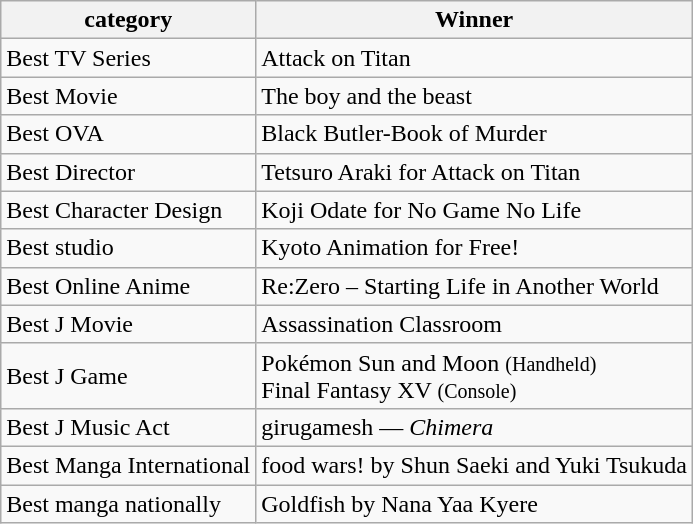<table class="wikitable">
<tr>
<th>category</th>
<th>Winner </th>
</tr>
<tr>
<td>Best TV Series</td>
<td>Attack on Titan</td>
</tr>
<tr>
<td>Best Movie</td>
<td>The boy and the beast</td>
</tr>
<tr>
<td>Best OVA</td>
<td>Black Butler-Book of Murder</td>
</tr>
<tr>
<td>Best Director</td>
<td>Tetsuro Araki for Attack on Titan</td>
</tr>
<tr>
<td>Best Character Design</td>
<td>Koji Odate for No Game No Life</td>
</tr>
<tr>
<td>Best studio</td>
<td>Kyoto Animation for Free!</td>
</tr>
<tr>
<td>Best Online Anime</td>
<td>Re:Zero – Starting Life in Another World</td>
</tr>
<tr>
<td>Best J Movie</td>
<td>Assassination Classroom</td>
</tr>
<tr>
<td>Best J Game</td>
<td>Pokémon Sun and Moon <small>(Handheld)</small><br>Final Fantasy XV <small>(Console)</small></td>
</tr>
<tr>
<td>Best J Music Act</td>
<td>girugamesh — <em>Chimera</em></td>
</tr>
<tr>
<td>Best Manga International</td>
<td>food wars! by Shun Saeki and Yuki Tsukuda</td>
</tr>
<tr>
<td>Best manga nationally</td>
<td>Goldfish by Nana Yaa Kyere</td>
</tr>
</table>
